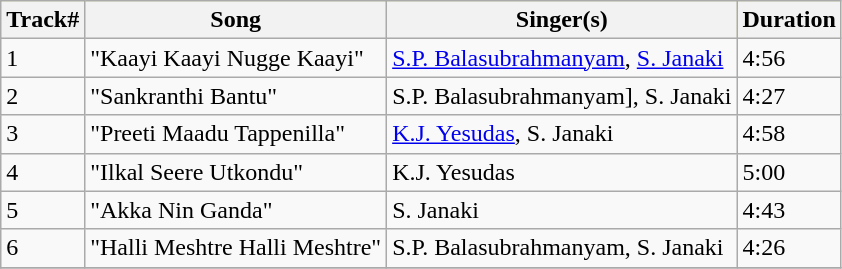<table class="wikitable">
<tr style="background:#ff9; text-align:center;">
<th>Track#</th>
<th>Song</th>
<th>Singer(s)</th>
<th>Duration</th>
</tr>
<tr>
<td>1</td>
<td>"Kaayi Kaayi Nugge Kaayi"</td>
<td><a href='#'>S.P. Balasubrahmanyam</a>, <a href='#'>S. Janaki</a></td>
<td>4:56</td>
</tr>
<tr>
<td>2</td>
<td>"Sankranthi Bantu"</td>
<td>S.P. Balasubrahmanyam], S. Janaki</td>
<td>4:27</td>
</tr>
<tr>
<td>3</td>
<td>"Preeti Maadu Tappenilla"</td>
<td><a href='#'>K.J. Yesudas</a>, S. Janaki</td>
<td>4:58</td>
</tr>
<tr>
<td>4</td>
<td>"Ilkal Seere Utkondu"</td>
<td>K.J. Yesudas</td>
<td>5:00</td>
</tr>
<tr>
<td>5</td>
<td>"Akka Nin Ganda"</td>
<td>S. Janaki</td>
<td>4:43</td>
</tr>
<tr>
<td>6</td>
<td>"Halli Meshtre Halli Meshtre"</td>
<td>S.P. Balasubrahmanyam, S. Janaki</td>
<td>4:26</td>
</tr>
<tr>
</tr>
</table>
